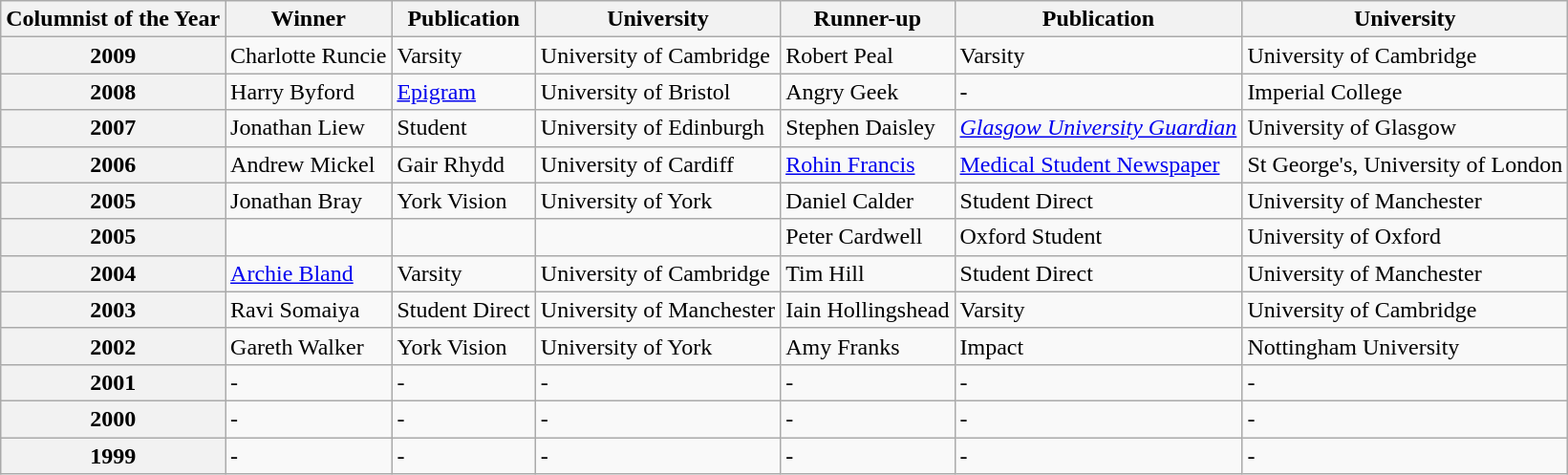<table class="wikitable" style="font-align: center">
<tr>
<th>Columnist of the Year</th>
<th>Winner</th>
<th>Publication</th>
<th>University</th>
<th>Runner-up</th>
<th>Publication</th>
<th>University</th>
</tr>
<tr>
<th>2009</th>
<td>Charlotte Runcie</td>
<td>Varsity</td>
<td>University of Cambridge</td>
<td>Robert Peal</td>
<td>Varsity</td>
<td>University of Cambridge</td>
</tr>
<tr>
<th>2008</th>
<td>Harry Byford</td>
<td><a href='#'>Epigram</a></td>
<td>University of Bristol</td>
<td>Angry Geek</td>
<td>-</td>
<td>Imperial College</td>
</tr>
<tr>
<th>2007</th>
<td>Jonathan Liew</td>
<td>Student</td>
<td>University of Edinburgh</td>
<td>Stephen Daisley</td>
<td><em><a href='#'>Glasgow University Guardian</a></em></td>
<td>University of Glasgow</td>
</tr>
<tr>
<th>2006</th>
<td>Andrew Mickel</td>
<td>Gair Rhydd</td>
<td>University of Cardiff</td>
<td><a href='#'>Rohin Francis</a></td>
<td><a href='#'>Medical Student Newspaper</a></td>
<td>St George's, University of London</td>
</tr>
<tr>
<th>2005</th>
<td>Jonathan Bray</td>
<td>York Vision</td>
<td>University of York</td>
<td>Daniel Calder</td>
<td>Student Direct</td>
<td>University of Manchester</td>
</tr>
<tr>
<th>2005</th>
<td></td>
<td></td>
<td></td>
<td>Peter Cardwell</td>
<td>Oxford Student</td>
<td>University of Oxford</td>
</tr>
<tr>
<th>2004</th>
<td><a href='#'>Archie Bland</a></td>
<td>Varsity</td>
<td>University of Cambridge</td>
<td>Tim Hill</td>
<td>Student Direct</td>
<td>University of Manchester</td>
</tr>
<tr>
<th>2003</th>
<td>Ravi Somaiya</td>
<td>Student Direct</td>
<td>University of Manchester</td>
<td>Iain Hollingshead</td>
<td>Varsity</td>
<td>University of Cambridge</td>
</tr>
<tr>
<th>2002</th>
<td>Gareth Walker</td>
<td>York Vision</td>
<td>University of York</td>
<td>Amy Franks</td>
<td>Impact</td>
<td>Nottingham University</td>
</tr>
<tr>
<th>2001</th>
<td>-</td>
<td>-</td>
<td>-</td>
<td>-</td>
<td>-</td>
<td>-</td>
</tr>
<tr>
<th>2000</th>
<td>-</td>
<td>-</td>
<td>-</td>
<td>-</td>
<td>-</td>
<td>-</td>
</tr>
<tr>
<th>1999</th>
<td>-</td>
<td>-</td>
<td>-</td>
<td>-</td>
<td>-</td>
<td>-</td>
</tr>
</table>
